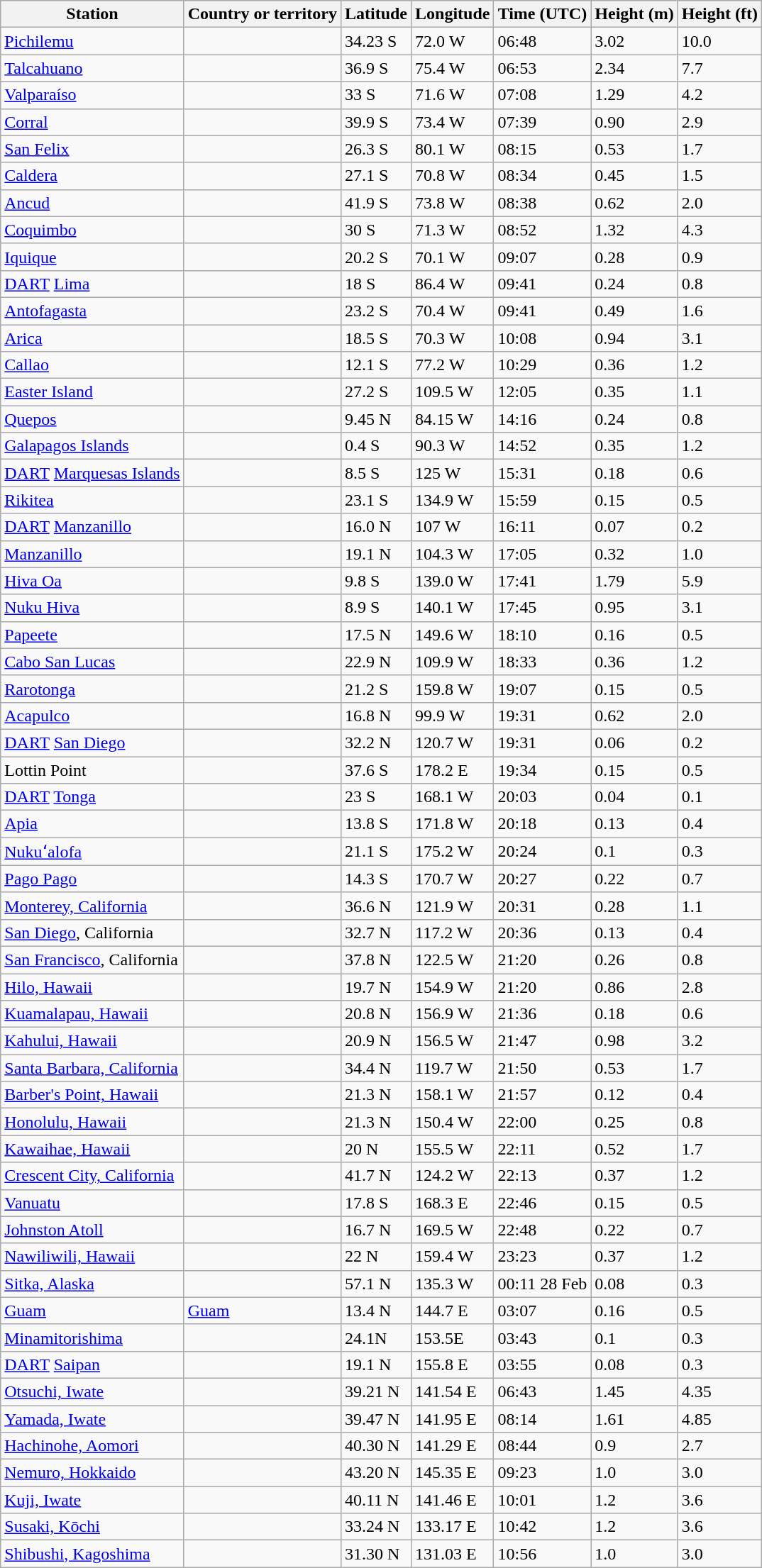<table class="wikitable sortable">
<tr>
<th>Station</th>
<th>Country or territory</th>
<th>Latitude</th>
<th>Longitude</th>
<th>Time (UTC)</th>
<th>Height (m)</th>
<th>Height (ft)</th>
</tr>
<tr>
<td><a href='#'>Pichilemu</a></td>
<td></td>
<td>34.23 S</td>
<td>72.0 W</td>
<td>06:48</td>
<td>3.02</td>
<td>10.0</td>
</tr>
<tr>
<td><a href='#'>Talcahuano</a></td>
<td></td>
<td>36.9 S</td>
<td>75.4 W</td>
<td>06:53</td>
<td>2.34</td>
<td>7.7</td>
</tr>
<tr>
<td><a href='#'>Valparaíso</a></td>
<td></td>
<td>33 S</td>
<td>71.6 W</td>
<td>07:08</td>
<td>1.29</td>
<td>4.2</td>
</tr>
<tr>
<td><a href='#'>Corral</a></td>
<td></td>
<td>39.9 S</td>
<td>73.4 W</td>
<td>07:39</td>
<td>0.90</td>
<td>2.9</td>
</tr>
<tr>
<td><a href='#'>San Felix</a></td>
<td></td>
<td>26.3 S</td>
<td>80.1 W</td>
<td>08:15</td>
<td>0.53</td>
<td>1.7</td>
</tr>
<tr>
<td><a href='#'>Caldera</a></td>
<td></td>
<td>27.1 S</td>
<td>70.8 W</td>
<td>08:34</td>
<td>0.45</td>
<td>1.5</td>
</tr>
<tr>
<td><a href='#'>Ancud</a></td>
<td></td>
<td>41.9 S</td>
<td>73.8 W</td>
<td>08:38</td>
<td>0.62</td>
<td>2.0</td>
</tr>
<tr>
<td><a href='#'>Coquimbo</a></td>
<td></td>
<td>30 S</td>
<td>71.3 W</td>
<td>08:52</td>
<td>1.32</td>
<td>4.3</td>
</tr>
<tr>
<td><a href='#'>Iquique</a></td>
<td></td>
<td>20.2 S</td>
<td>70.1 W</td>
<td>09:07</td>
<td>0.28</td>
<td>0.9</td>
</tr>
<tr>
<td><a href='#'>DART</a> <a href='#'>Lima</a></td>
<td></td>
<td>18 S</td>
<td>86.4 W</td>
<td>09:41</td>
<td>0.24</td>
<td>0.8</td>
</tr>
<tr>
<td><a href='#'>Antofagasta</a></td>
<td></td>
<td>23.2 S</td>
<td>70.4 W</td>
<td>09:41</td>
<td>0.49</td>
<td>1.6</td>
</tr>
<tr>
<td><a href='#'>Arica</a></td>
<td></td>
<td>18.5 S</td>
<td>70.3 W</td>
<td>10:08</td>
<td>0.94</td>
<td>3.1</td>
</tr>
<tr>
<td><a href='#'>Callao</a></td>
<td></td>
<td>12.1 S</td>
<td>77.2 W</td>
<td>10:29</td>
<td>0.36</td>
<td>1.2</td>
</tr>
<tr>
<td><a href='#'>Easter Island</a></td>
<td></td>
<td>27.2 S</td>
<td>109.5 W</td>
<td>12:05</td>
<td>0.35</td>
<td>1.1</td>
</tr>
<tr>
<td><a href='#'>Quepos</a></td>
<td></td>
<td>9.45 N</td>
<td>84.15 W</td>
<td>14:16</td>
<td>0.24</td>
<td>0.8</td>
</tr>
<tr>
<td><a href='#'>Galapagos Islands</a></td>
<td></td>
<td>0.4 S</td>
<td>90.3 W</td>
<td>14:52</td>
<td>0.35</td>
<td>1.2</td>
</tr>
<tr>
<td><a href='#'>DART</a> <a href='#'>Marquesas Islands</a></td>
<td></td>
<td>8.5 S</td>
<td>125 W</td>
<td>15:31</td>
<td>0.18</td>
<td>0.6</td>
</tr>
<tr>
<td><a href='#'>Rikitea</a></td>
<td></td>
<td>23.1 S</td>
<td>134.9 W</td>
<td>15:59</td>
<td>0.15</td>
<td>0.5</td>
</tr>
<tr>
<td><a href='#'>DART</a> <a href='#'>Manzanillo</a></td>
<td></td>
<td>16.0 N</td>
<td>107 W</td>
<td>16:11</td>
<td>0.07</td>
<td>0.2</td>
</tr>
<tr>
<td><a href='#'>Manzanillo</a></td>
<td></td>
<td>19.1 N</td>
<td>104.3 W</td>
<td>17:05</td>
<td>0.32</td>
<td>1.0</td>
</tr>
<tr>
<td><a href='#'>Hiva Oa</a></td>
<td></td>
<td>9.8 S</td>
<td>139.0 W</td>
<td>17:41</td>
<td>1.79</td>
<td>5.9</td>
</tr>
<tr>
<td><a href='#'>Nuku Hiva</a></td>
<td></td>
<td>8.9 S</td>
<td>140.1 W</td>
<td>17:45</td>
<td>0.95</td>
<td>3.1</td>
</tr>
<tr>
<td><a href='#'>Papeete</a></td>
<td></td>
<td>17.5 N</td>
<td>149.6 W</td>
<td>18:10</td>
<td>0.16</td>
<td>0.5</td>
</tr>
<tr>
<td><a href='#'>Cabo San Lucas</a></td>
<td></td>
<td>22.9 N</td>
<td>109.9 W</td>
<td>18:33</td>
<td>0.36</td>
<td>1.2</td>
</tr>
<tr>
<td><a href='#'>Rarotonga</a></td>
<td></td>
<td>21.2 S</td>
<td>159.8 W</td>
<td>19:07</td>
<td>0.15</td>
<td>0.5</td>
</tr>
<tr>
<td><a href='#'>Acapulco</a></td>
<td></td>
<td>16.8 N</td>
<td>99.9 W</td>
<td>19:31</td>
<td>0.62</td>
<td>2.0</td>
</tr>
<tr>
<td><a href='#'>DART</a> <a href='#'>San Diego</a></td>
<td></td>
<td>32.2 N</td>
<td>120.7 W</td>
<td>19:31</td>
<td>0.06</td>
<td>0.2</td>
</tr>
<tr>
<td>Lottin Point</td>
<td></td>
<td>37.6 S</td>
<td>178.2 E</td>
<td>19:34</td>
<td>0.15</td>
<td>0.5</td>
</tr>
<tr>
<td><a href='#'>DART</a> <a href='#'>Tonga</a></td>
<td></td>
<td>23 S</td>
<td>168.1 W</td>
<td>20:03</td>
<td>0.04</td>
<td>0.1</td>
</tr>
<tr>
<td><a href='#'>Apia</a></td>
<td></td>
<td>13.8 S</td>
<td>171.8 W</td>
<td>20:18</td>
<td>0.13</td>
<td>0.4</td>
</tr>
<tr>
<td><a href='#'>Nukuʻalofa</a></td>
<td></td>
<td>21.1 S</td>
<td>175.2 W</td>
<td>20:24</td>
<td>0.1</td>
<td>0.3</td>
</tr>
<tr>
<td><a href='#'>Pago Pago</a></td>
<td></td>
<td>14.3 S</td>
<td>170.7 W</td>
<td>20:27</td>
<td>0.22</td>
<td>0.7</td>
</tr>
<tr>
<td><a href='#'>Monterey, California</a></td>
<td></td>
<td>36.6 N</td>
<td>121.9 W</td>
<td>20:31</td>
<td>0.28</td>
<td>1.1</td>
</tr>
<tr>
<td><a href='#'>San Diego</a>, California</td>
<td></td>
<td>32.7 N</td>
<td>117.2 W</td>
<td>20:36</td>
<td>0.13</td>
<td>0.4</td>
</tr>
<tr>
<td><a href='#'>San Francisco</a>, California</td>
<td></td>
<td>37.8 N</td>
<td>122.5 W</td>
<td>21:20</td>
<td>0.26</td>
<td>0.8</td>
</tr>
<tr>
<td><a href='#'>Hilo, Hawaii</a></td>
<td></td>
<td>19.7 N</td>
<td>154.9 W</td>
<td>21:20</td>
<td>0.86</td>
<td>2.8</td>
</tr>
<tr>
<td><a href='#'>Kuamalapau, Hawaii</a></td>
<td></td>
<td>20.8 N</td>
<td>156.9 W</td>
<td>21:36</td>
<td>0.18</td>
<td>0.6</td>
</tr>
<tr>
<td><a href='#'>Kahului, Hawaii</a></td>
<td></td>
<td>20.9 N</td>
<td>156.5 W</td>
<td>21:47</td>
<td>0.98</td>
<td>3.2</td>
</tr>
<tr>
<td><a href='#'>Santa Barbara, California</a></td>
<td></td>
<td>34.4 N</td>
<td>119.7 W</td>
<td>21:50</td>
<td>0.53</td>
<td>1.7</td>
</tr>
<tr>
<td><a href='#'>Barber's Point, Hawaii</a></td>
<td></td>
<td>21.3 N</td>
<td>158.1 W</td>
<td>21:57</td>
<td>0.12</td>
<td>0.4</td>
</tr>
<tr>
<td><a href='#'>Honolulu, Hawaii</a></td>
<td></td>
<td>21.3 N</td>
<td>150.4 W</td>
<td>22:00</td>
<td>0.25</td>
<td>0.8</td>
</tr>
<tr>
<td><a href='#'>Kawaihae, Hawaii</a></td>
<td></td>
<td>20 N</td>
<td>155.5 W</td>
<td>22:11</td>
<td>0.52</td>
<td>1.7</td>
</tr>
<tr>
<td><a href='#'>Crescent City, California</a></td>
<td></td>
<td>41.7 N</td>
<td>124.2 W</td>
<td>22:13</td>
<td>0.37</td>
<td>1.2</td>
</tr>
<tr>
<td><a href='#'>Vanuatu</a></td>
<td></td>
<td>17.8 S</td>
<td>168.3 E</td>
<td>22:46</td>
<td>0.15</td>
<td>0.5</td>
</tr>
<tr>
<td><a href='#'>Johnston Atoll</a></td>
<td></td>
<td>16.7 N</td>
<td>169.5 W</td>
<td>22:48</td>
<td>0.22</td>
<td>0.7</td>
</tr>
<tr>
<td><a href='#'>Nawiliwili, Hawaii</a></td>
<td></td>
<td>22 N</td>
<td>159.4 W</td>
<td>23:23</td>
<td>0.37</td>
<td>1.2</td>
</tr>
<tr>
<td><a href='#'>Sitka, Alaska</a></td>
<td></td>
<td>57.1 N</td>
<td>135.3 W</td>
<td>00:11 28 Feb</td>
<td>0.08</td>
<td>0.3</td>
</tr>
<tr>
<td><a href='#'>Guam</a></td>
<td> <a href='#'>Guam</a></td>
<td>13.4 N</td>
<td>144.7 E</td>
<td>03:07</td>
<td>0.16</td>
<td>0.5</td>
</tr>
<tr>
<td><a href='#'>Minamitorishima</a></td>
<td></td>
<td>24.1N</td>
<td>153.5E</td>
<td>03:43</td>
<td>0.1</td>
<td>0.3</td>
</tr>
<tr>
<td><a href='#'>DART</a> <a href='#'>Saipan</a></td>
<td></td>
<td>19.1 N</td>
<td>155.8 E</td>
<td>03:55</td>
<td>0.08</td>
<td>0.3</td>
</tr>
<tr>
<td><a href='#'>Otsuchi, Iwate</a></td>
<td></td>
<td>39.21 N</td>
<td>141.54 E</td>
<td>06:43</td>
<td>1.45</td>
<td>4.35</td>
</tr>
<tr>
<td><a href='#'>Yamada, Iwate</a></td>
<td></td>
<td>39.47 N</td>
<td>141.95 E</td>
<td>08:14</td>
<td>1.61</td>
<td>4.85</td>
</tr>
<tr>
<td><a href='#'>Hachinohe, Aomori</a></td>
<td></td>
<td>40.30 N</td>
<td>141.29 E</td>
<td>08:44</td>
<td>0.9</td>
<td>2.7</td>
</tr>
<tr>
<td><a href='#'>Nemuro, Hokkaido</a></td>
<td></td>
<td>43.20 N</td>
<td>145.35 E</td>
<td>09:23</td>
<td>1.0</td>
<td>3.0</td>
</tr>
<tr>
<td><a href='#'>Kuji, Iwate</a></td>
<td></td>
<td>40.11 N</td>
<td>141.46 E</td>
<td>10:01</td>
<td>1.2</td>
<td>3.6</td>
</tr>
<tr>
<td><a href='#'>Susaki, Kōchi</a></td>
<td></td>
<td>33.24 N</td>
<td>133.17 E</td>
<td>10:42</td>
<td>1.2</td>
<td>3.6</td>
</tr>
<tr>
<td><a href='#'>Shibushi, Kagoshima</a></td>
<td></td>
<td>31.30 N</td>
<td>131.03 E</td>
<td>10:56</td>
<td>1.0</td>
<td>3.0</td>
</tr>
</table>
